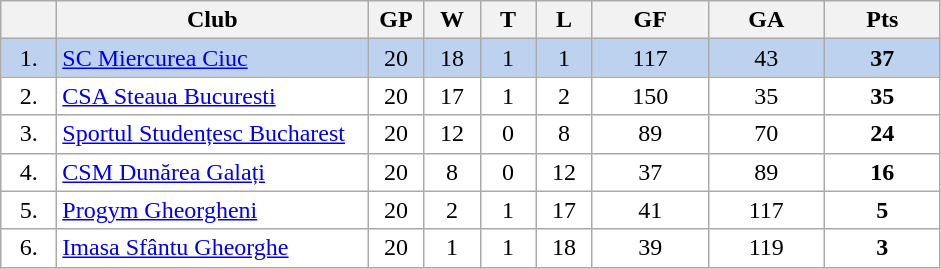<table class="wikitable">
<tr>
<th width="30"></th>
<th width="200">Club</th>
<th width="30">GP</th>
<th width="30">W</th>
<th width="30">T</th>
<th width="30">L</th>
<th width="70">GF</th>
<th width="70">GA</th>
<th width="70">Pts</th>
</tr>
<tr bgcolor="#BCD2EE" align="center">
<td>1.</td>
<td align="left"><a href='#'>SC Miercurea Ciuc</a></td>
<td>20</td>
<td>18</td>
<td>1</td>
<td>1</td>
<td>117</td>
<td>43</td>
<td><strong>37</strong></td>
</tr>
<tr bgcolor="#FFFFFF" align="center">
<td>2.</td>
<td align="left"><a href='#'>CSA Steaua Bucuresti</a></td>
<td>20</td>
<td>17</td>
<td>1</td>
<td>2</td>
<td>150</td>
<td>35</td>
<td><strong>35</strong></td>
</tr>
<tr bgcolor="#FFFFFF" align="center">
<td>3.</td>
<td align="left"><a href='#'>Sportul Studențesc Bucharest</a></td>
<td>20</td>
<td>12</td>
<td>0</td>
<td>8</td>
<td>89</td>
<td>70</td>
<td><strong>24</strong></td>
</tr>
<tr bgcolor="#FFFFFF" align="center">
<td>4.</td>
<td align="left"><a href='#'>CSM Dunărea Galați</a></td>
<td>20</td>
<td>8</td>
<td>0</td>
<td>12</td>
<td>37</td>
<td>89</td>
<td><strong>16</strong></td>
</tr>
<tr bgcolor="#FFFFFF" align="center">
<td>5.</td>
<td align="left"><a href='#'>Progym Gheorgheni</a></td>
<td>20</td>
<td>2</td>
<td>1</td>
<td>17</td>
<td>41</td>
<td>117</td>
<td><strong>5</strong></td>
</tr>
<tr bgcolor="#FFFFFF" align="center">
<td>6.</td>
<td align="left"><a href='#'>Imasa Sfântu Gheorghe</a></td>
<td>20</td>
<td>1</td>
<td>1</td>
<td>18</td>
<td>39</td>
<td>119</td>
<td><strong>3</strong></td>
</tr>
</table>
